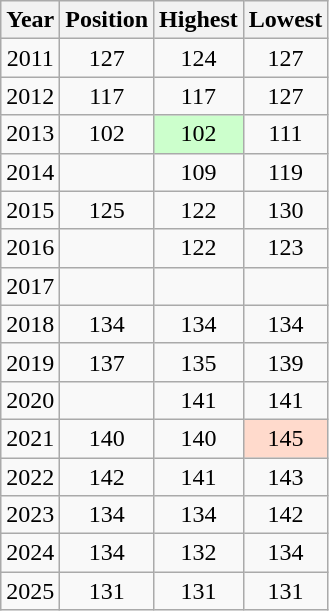<table class="wikitable sortable collapsible collapsed" style="text-align:center;">
<tr>
<th>Year</th>
<th>Position</th>
<th>Highest</th>
<th>Lowest</th>
</tr>
<tr>
<td>2011</td>
<td>127</td>
<td>124</td>
<td>127</td>
</tr>
<tr>
<td>2012</td>
<td>117</td>
<td>117</td>
<td>127</td>
</tr>
<tr>
<td>2013</td>
<td>102</td>
<td style="background:#CCFFCC;">102</td>
<td>111</td>
</tr>
<tr>
<td>2014</td>
<td></td>
<td>109</td>
<td>119</td>
</tr>
<tr>
<td>2015</td>
<td>125</td>
<td>122</td>
<td>130</td>
</tr>
<tr>
<td>2016</td>
<td></td>
<td>122</td>
<td>123</td>
</tr>
<tr>
<td>2017</td>
<td></td>
<td></td>
<td></td>
</tr>
<tr>
<td>2018</td>
<td>134</td>
<td>134</td>
<td>134</td>
</tr>
<tr>
<td>2019</td>
<td>137</td>
<td>135</td>
<td>139</td>
</tr>
<tr>
<td>2020</td>
<td></td>
<td>141</td>
<td>141</td>
</tr>
<tr>
<td>2021</td>
<td>140</td>
<td>140</td>
<td style="background:#FFDACC;">145</td>
</tr>
<tr>
<td>2022</td>
<td>142</td>
<td>141</td>
<td>143</td>
</tr>
<tr>
<td>2023</td>
<td>134</td>
<td>134</td>
<td>142</td>
</tr>
<tr>
<td>2024</td>
<td>134</td>
<td>132</td>
<td>134</td>
</tr>
<tr>
<td>2025</td>
<td>131</td>
<td>131</td>
<td>131</td>
</tr>
</table>
